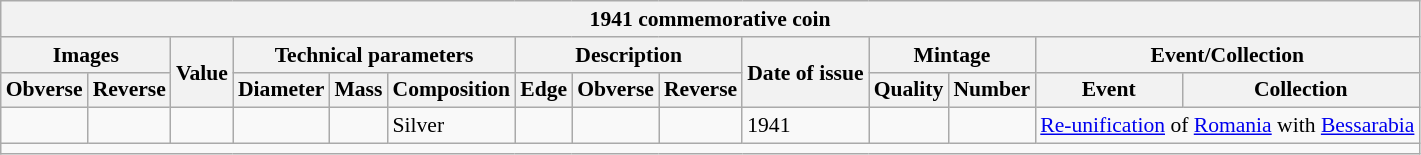<table class="wikitable" style="font-size: 90%">
<tr>
<th colspan="14">1941 commemorative coin</th>
</tr>
<tr>
<th colspan=2>Images</th>
<th rowspan=2>Value</th>
<th colspan=3>Technical parameters</th>
<th colspan=3>Description</th>
<th rowspan=2>Date of issue</th>
<th colspan=2>Mintage</th>
<th colspan=2>Event/Collection</th>
</tr>
<tr>
<th>Obverse</th>
<th>Reverse</th>
<th>Diameter</th>
<th>Mass</th>
<th>Composition</th>
<th>Edge</th>
<th>Obverse</th>
<th>Reverse</th>
<th>Quality</th>
<th>Number</th>
<th>Event</th>
<th>Collection</th>
</tr>
<tr>
<td></td>
<td></td>
<td align = right></td>
<td align = right></td>
<td align = right></td>
<td>Silver</td>
<td></td>
<td></td>
<td></td>
<td>1941</td>
<td></td>
<td align = right></td>
<td colspan=2><a href='#'>Re-unification</a> of <a href='#'>Romania</a> with <a href='#'>Bessarabia</a></td>
</tr>
<tr>
<td colspan="14"></td>
</tr>
</table>
